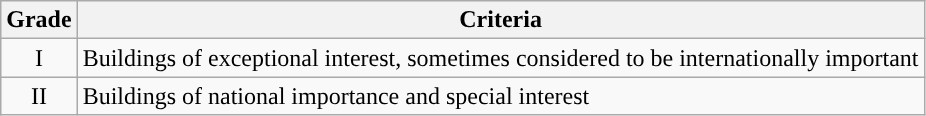<table class="wikitable">
<tr>
<th>Grade</th>
<th>Criteria</th>
</tr>
<tr>
<td align="center" >I</td>
<td>Buildings of exceptional interest, sometimes considered to be internationally important</td>
</tr>
<tr>
<td align="center" >II</td>
<td>Buildings of national importance and special interest</td>
</tr>
</table>
